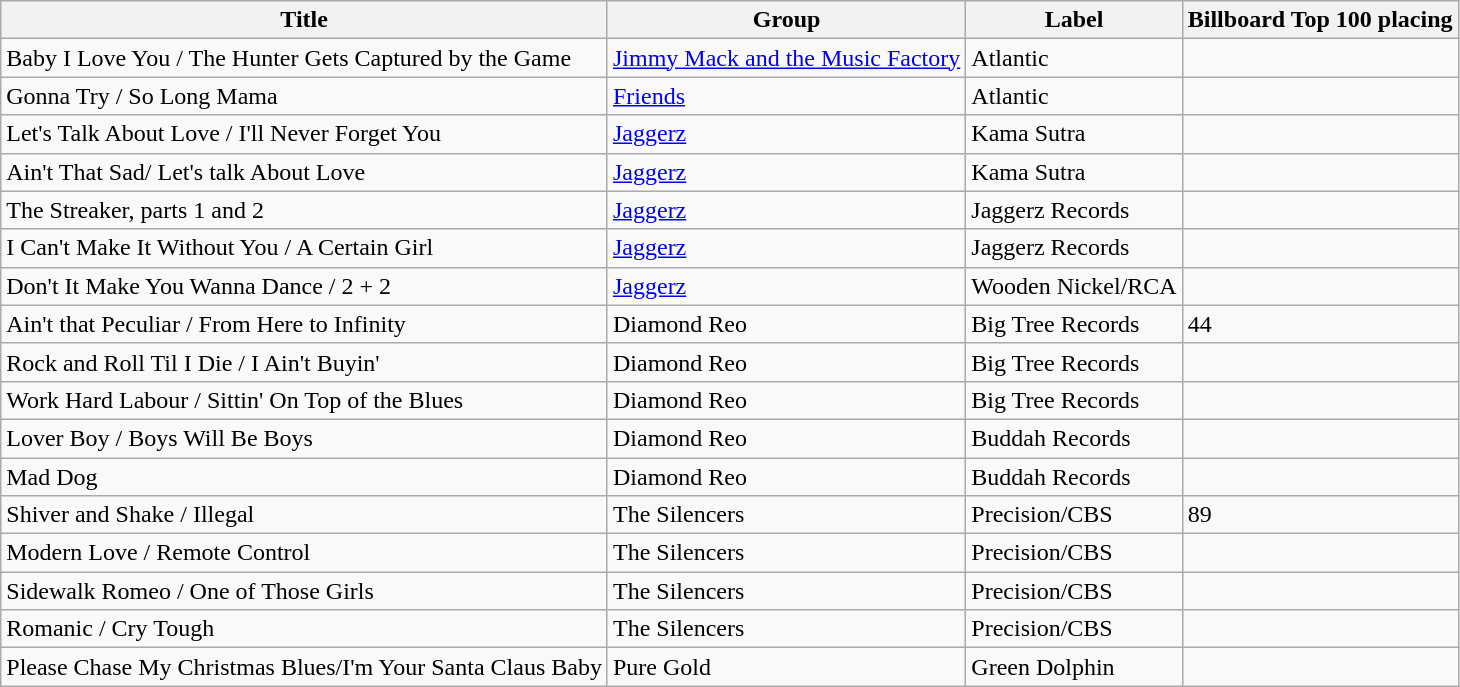<table class="wikitable" border="1">
<tr>
<th>Title</th>
<th>Group</th>
<th>Label</th>
<th>Billboard Top 100 placing</th>
</tr>
<tr>
<td>Baby I Love You / The Hunter Gets Captured by the Game</td>
<td><a href='#'>Jimmy Mack and the Music Factory</a></td>
<td>Atlantic</td>
<td></td>
</tr>
<tr>
<td>Gonna Try / So Long Mama</td>
<td><a href='#'>Friends</a></td>
<td>Atlantic</td>
<td></td>
</tr>
<tr>
<td>Let's Talk About Love / I'll Never Forget You</td>
<td><a href='#'>Jaggerz</a></td>
<td>Kama Sutra</td>
<td></td>
</tr>
<tr>
<td>Ain't That Sad/ Let's talk About Love</td>
<td><a href='#'>Jaggerz</a></td>
<td>Kama Sutra</td>
<td></td>
</tr>
<tr>
<td>The Streaker, parts 1 and 2</td>
<td><a href='#'>Jaggerz</a></td>
<td>Jaggerz Records</td>
<td></td>
</tr>
<tr>
<td>I Can't Make It Without You / A Certain Girl</td>
<td><a href='#'>Jaggerz</a></td>
<td>Jaggerz Records</td>
<td></td>
</tr>
<tr>
<td>Don't It Make You Wanna Dance / 2 + 2</td>
<td><a href='#'>Jaggerz</a></td>
<td>Wooden Nickel/RCA</td>
<td></td>
</tr>
<tr>
<td>Ain't that Peculiar / From Here to Infinity</td>
<td>Diamond Reo</td>
<td>Big Tree Records</td>
<td>44</td>
</tr>
<tr>
<td>Rock and Roll Til I Die / I Ain't Buyin'</td>
<td>Diamond Reo</td>
<td>Big Tree Records</td>
<td></td>
</tr>
<tr>
<td>Work Hard Labour /  Sittin' On Top of the Blues</td>
<td>Diamond Reo</td>
<td>Big Tree Records</td>
<td></td>
</tr>
<tr>
<td>Lover Boy / Boys Will Be Boys</td>
<td>Diamond Reo</td>
<td>Buddah Records</td>
<td></td>
</tr>
<tr>
<td>Mad Dog</td>
<td>Diamond Reo</td>
<td>Buddah Records</td>
<td></td>
</tr>
<tr>
<td>Shiver and Shake / Illegal</td>
<td>The Silencers</td>
<td>Precision/CBS</td>
<td>89</td>
</tr>
<tr>
<td>Modern Love / Remote Control</td>
<td>The Silencers</td>
<td>Precision/CBS</td>
<td></td>
</tr>
<tr>
<td>Sidewalk Romeo / One of Those Girls</td>
<td>The Silencers</td>
<td>Precision/CBS</td>
<td></td>
</tr>
<tr>
<td>Romanic / Cry Tough</td>
<td>The Silencers</td>
<td>Precision/CBS</td>
<td></td>
</tr>
<tr>
<td>Please Chase My Christmas Blues/I'm Your Santa Claus Baby</td>
<td>Pure Gold</td>
<td>Green Dolphin</td>
<td></td>
</tr>
</table>
